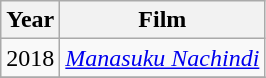<table class="wikitable">
<tr>
<th>Year</th>
<th>Film</th>
</tr>
<tr>
<td>2018</td>
<td><em><a href='#'>Manasuku Nachindi</a></em></td>
</tr>
<tr>
</tr>
</table>
